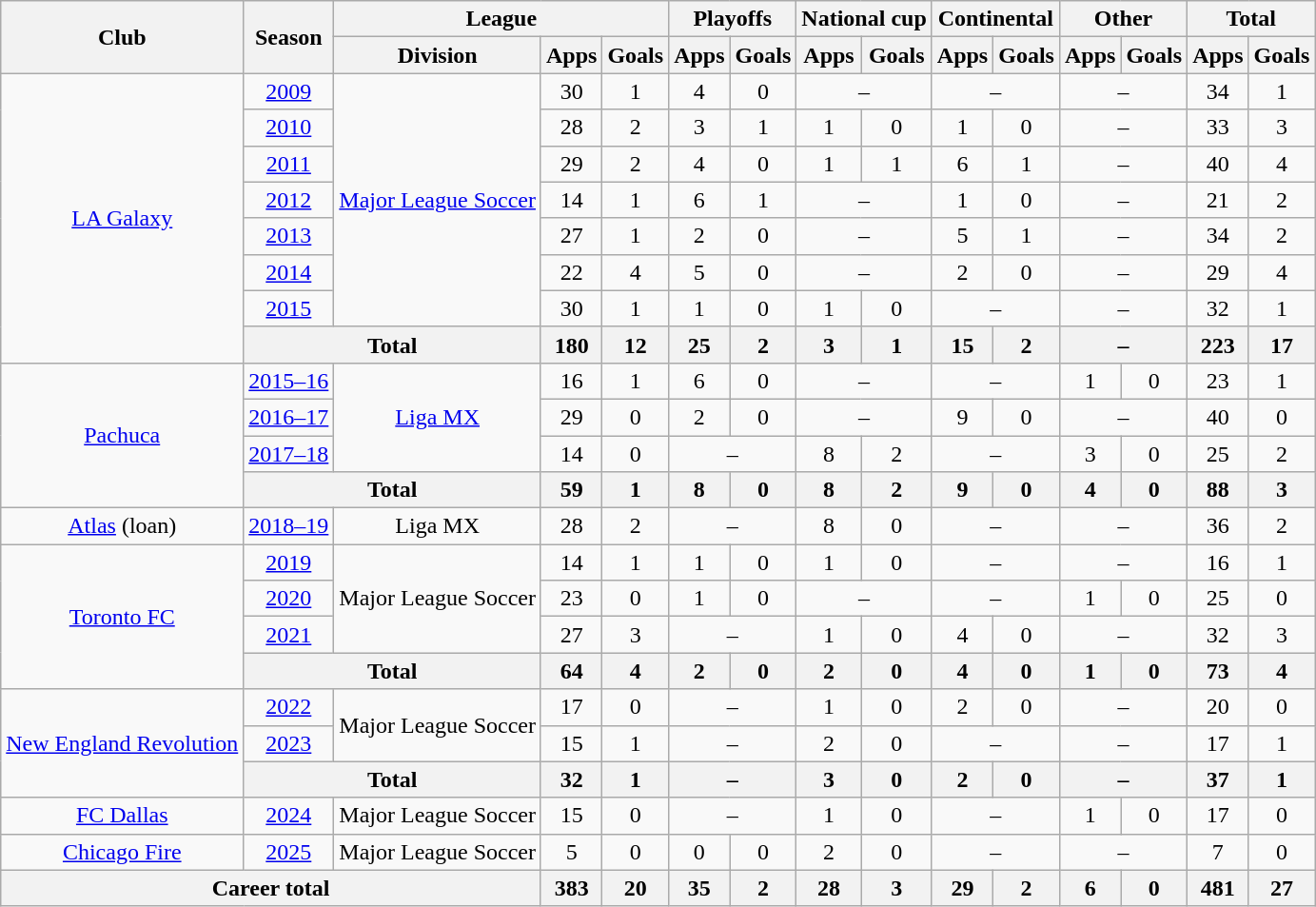<table class="wikitable" style="text-align: center;">
<tr>
<th rowspan="2">Club</th>
<th rowspan="2">Season</th>
<th colspan="3">League</th>
<th colspan="2">Playoffs</th>
<th colspan="2">National cup</th>
<th colspan="2">Continental</th>
<th colspan="2">Other</th>
<th colspan="2">Total</th>
</tr>
<tr>
<th>Division</th>
<th>Apps</th>
<th>Goals</th>
<th>Apps</th>
<th>Goals</th>
<th>Apps</th>
<th>Goals</th>
<th>Apps</th>
<th>Goals</th>
<th>Apps</th>
<th>Goals</th>
<th>Apps</th>
<th>Goals</th>
</tr>
<tr>
<td rowspan="8"><a href='#'>LA Galaxy</a></td>
<td><a href='#'>2009</a></td>
<td rowspan="7"><a href='#'>Major League Soccer</a></td>
<td>30</td>
<td>1</td>
<td>4</td>
<td>0</td>
<td colspan="2">–</td>
<td colspan="2">–</td>
<td colspan="2">–</td>
<td>34</td>
<td>1</td>
</tr>
<tr>
<td><a href='#'>2010</a></td>
<td>28</td>
<td>2</td>
<td>3</td>
<td>1</td>
<td>1</td>
<td>0</td>
<td>1</td>
<td>0</td>
<td colspan="2">–</td>
<td>33</td>
<td>3</td>
</tr>
<tr>
<td><a href='#'>2011</a></td>
<td>29</td>
<td>2</td>
<td>4</td>
<td>0</td>
<td>1</td>
<td>1</td>
<td>6</td>
<td>1</td>
<td colspan="2">–</td>
<td>40</td>
<td>4</td>
</tr>
<tr>
<td><a href='#'>2012</a></td>
<td>14</td>
<td>1</td>
<td>6</td>
<td>1</td>
<td colspan="2">–</td>
<td>1</td>
<td>0</td>
<td colspan="2">–</td>
<td>21</td>
<td>2</td>
</tr>
<tr>
<td><a href='#'>2013</a></td>
<td>27</td>
<td>1</td>
<td>2</td>
<td>0</td>
<td colspan="2">–</td>
<td>5</td>
<td>1</td>
<td colspan="2">–</td>
<td>34</td>
<td>2</td>
</tr>
<tr>
<td><a href='#'>2014</a></td>
<td>22</td>
<td>4</td>
<td>5</td>
<td>0</td>
<td colspan="2">–</td>
<td>2</td>
<td>0</td>
<td colspan="2">–</td>
<td>29</td>
<td>4</td>
</tr>
<tr>
<td><a href='#'>2015</a></td>
<td>30</td>
<td>1</td>
<td>1</td>
<td>0</td>
<td>1</td>
<td>0</td>
<td colspan="2">–</td>
<td colspan="2">–</td>
<td>32</td>
<td>1</td>
</tr>
<tr>
<th colspan="2">Total</th>
<th>180</th>
<th>12</th>
<th>25</th>
<th>2</th>
<th>3</th>
<th>1</th>
<th>15</th>
<th>2</th>
<th colspan="2">–</th>
<th>223</th>
<th>17</th>
</tr>
<tr>
<td rowspan="4"><a href='#'>Pachuca</a></td>
<td><a href='#'>2015–16</a></td>
<td rowspan="3"><a href='#'>Liga MX</a></td>
<td>16</td>
<td>1</td>
<td>6</td>
<td>0</td>
<td colspan="2">–</td>
<td colspan="2">–</td>
<td>1</td>
<td>0</td>
<td>23</td>
<td>1</td>
</tr>
<tr>
<td><a href='#'>2016–17</a></td>
<td>29</td>
<td>0</td>
<td>2</td>
<td>0</td>
<td colspan="2">–</td>
<td>9</td>
<td>0</td>
<td colspan="2">–</td>
<td>40</td>
<td>0</td>
</tr>
<tr>
<td><a href='#'>2017–18</a></td>
<td>14</td>
<td>0</td>
<td colspan="2">–</td>
<td>8</td>
<td>2</td>
<td colspan="2">–</td>
<td>3</td>
<td>0</td>
<td>25</td>
<td>2</td>
</tr>
<tr>
<th colspan="2">Total</th>
<th>59</th>
<th>1</th>
<th>8</th>
<th>0</th>
<th>8</th>
<th>2</th>
<th>9</th>
<th>0</th>
<th>4</th>
<th>0</th>
<th>88</th>
<th>3</th>
</tr>
<tr>
<td><a href='#'>Atlas</a> (loan)</td>
<td><a href='#'>2018–19</a></td>
<td>Liga MX</td>
<td>28</td>
<td>2</td>
<td colspan="2">–</td>
<td>8</td>
<td>0</td>
<td colspan="2">–</td>
<td colspan="2">–</td>
<td>36</td>
<td>2</td>
</tr>
<tr>
<td rowspan="4"><a href='#'>Toronto FC</a></td>
<td><a href='#'>2019</a></td>
<td rowspan="3">Major League Soccer</td>
<td>14</td>
<td>1</td>
<td>1</td>
<td>0</td>
<td>1</td>
<td>0</td>
<td colspan="2">–</td>
<td colspan="2">–</td>
<td>16</td>
<td>1</td>
</tr>
<tr>
<td><a href='#'>2020</a></td>
<td>23</td>
<td>0</td>
<td>1</td>
<td>0</td>
<td colspan="2">–</td>
<td colspan="2">–</td>
<td>1</td>
<td>0</td>
<td>25</td>
<td>0</td>
</tr>
<tr>
<td><a href='#'>2021</a></td>
<td>27</td>
<td>3</td>
<td colspan="2">–</td>
<td>1</td>
<td>0</td>
<td>4</td>
<td>0</td>
<td colspan="2">–</td>
<td>32</td>
<td>3</td>
</tr>
<tr>
<th colspan="2">Total</th>
<th>64</th>
<th>4</th>
<th>2</th>
<th>0</th>
<th>2</th>
<th>0</th>
<th>4</th>
<th>0</th>
<th>1</th>
<th>0</th>
<th>73</th>
<th>4</th>
</tr>
<tr>
<td rowspan="3"><a href='#'>New England Revolution</a></td>
<td><a href='#'>2022</a></td>
<td rowspan="2">Major League Soccer</td>
<td>17</td>
<td>0</td>
<td colspan="2">–</td>
<td>1</td>
<td>0</td>
<td>2</td>
<td>0</td>
<td colspan="2">–</td>
<td>20</td>
<td>0</td>
</tr>
<tr>
<td><a href='#'>2023</a></td>
<td>15</td>
<td>1</td>
<td colspan="2">–</td>
<td>2</td>
<td>0</td>
<td colspan="2">–</td>
<td colspan="2">–</td>
<td>17</td>
<td>1</td>
</tr>
<tr>
<th colspan="2">Total</th>
<th>32</th>
<th>1</th>
<th colspan="2">–</th>
<th>3</th>
<th>0</th>
<th>2</th>
<th>0</th>
<th colspan="2">–</th>
<th>37</th>
<th>1</th>
</tr>
<tr>
<td><a href='#'>FC Dallas</a></td>
<td><a href='#'>2024</a></td>
<td>Major League Soccer</td>
<td>15</td>
<td>0</td>
<td colspan="2">–</td>
<td>1</td>
<td>0</td>
<td colspan="2">–</td>
<td>1</td>
<td>0</td>
<td>17</td>
<td>0</td>
</tr>
<tr>
<td><a href='#'>Chicago Fire</a></td>
<td><a href='#'>2025</a></td>
<td>Major League Soccer</td>
<td>5</td>
<td>0</td>
<td>0</td>
<td>0</td>
<td>2</td>
<td>0</td>
<td colspan="2">–</td>
<td colspan="2">–</td>
<td>7</td>
<td>0</td>
</tr>
<tr>
<th colspan="3">Career total</th>
<th>383</th>
<th>20</th>
<th>35</th>
<th>2</th>
<th>28</th>
<th>3</th>
<th>29</th>
<th>2</th>
<th>6</th>
<th>0</th>
<th>481</th>
<th>27</th>
</tr>
</table>
